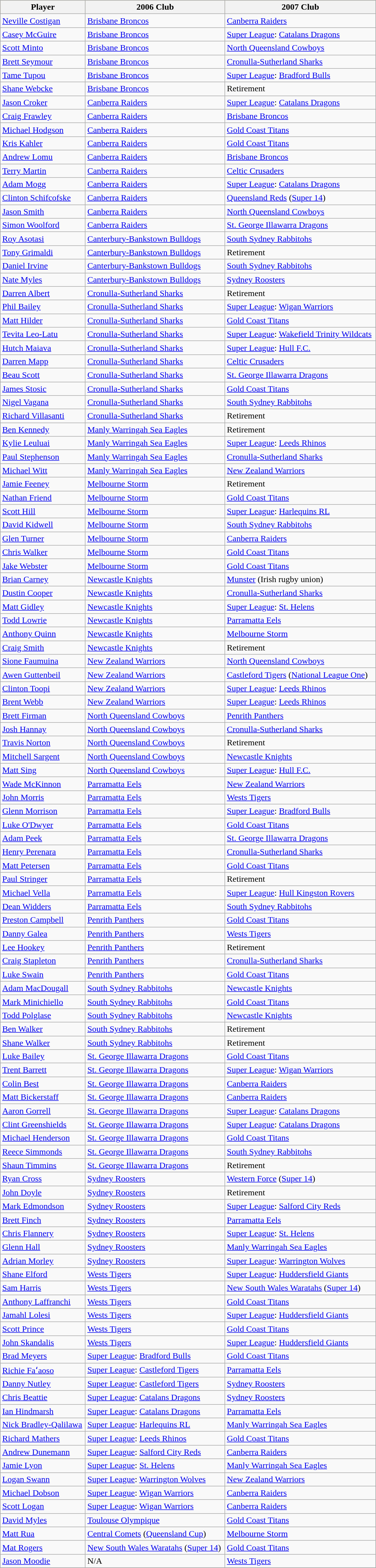<table class="wikitable sortable" style="width:700px;">
<tr bgcolor=#bdb76b>
<th>Player</th>
<th>2006 Club</th>
<th>2007 Club</th>
</tr>
<tr>
<td data-sort-value="Costigan, Neville"><a href='#'>Neville Costigan</a></td>
<td> <a href='#'>Brisbane Broncos</a></td>
<td> <a href='#'>Canberra Raiders</a></td>
</tr>
<tr>
<td data-sort-value="McGuire, Casey"><a href='#'>Casey McGuire</a></td>
<td> <a href='#'>Brisbane Broncos</a></td>
<td> <a href='#'>Super League</a>: <a href='#'>Catalans Dragons</a></td>
</tr>
<tr>
<td data-sort-value="Minto, Scott"><a href='#'>Scott Minto</a></td>
<td> <a href='#'>Brisbane Broncos</a></td>
<td> <a href='#'>North Queensland Cowboys</a></td>
</tr>
<tr>
<td data-sort-value="Seymour, Brett"><a href='#'>Brett Seymour</a></td>
<td> <a href='#'>Brisbane Broncos</a></td>
<td> <a href='#'>Cronulla-Sutherland Sharks</a></td>
</tr>
<tr>
<td data-sort-value="Tupou, Tame"><a href='#'>Tame Tupou</a></td>
<td> <a href='#'>Brisbane Broncos</a></td>
<td> <a href='#'>Super League</a>: <a href='#'>Bradford Bulls</a></td>
</tr>
<tr>
<td data-sort-value="Webcke, Shane"><a href='#'>Shane Webcke</a></td>
<td> <a href='#'>Brisbane Broncos</a></td>
<td>Retirement</td>
</tr>
<tr>
<td data-sort-value="Croker, Jason"><a href='#'>Jason Croker</a></td>
<td> <a href='#'>Canberra Raiders</a></td>
<td> <a href='#'>Super League</a>: <a href='#'>Catalans Dragons</a></td>
</tr>
<tr>
<td data-sort-value="Frawley, Craig"><a href='#'>Craig Frawley</a></td>
<td> <a href='#'>Canberra Raiders</a></td>
<td> <a href='#'>Brisbane Broncos</a></td>
</tr>
<tr>
<td data-sort-value="Hodgson, Michael"><a href='#'>Michael Hodgson</a></td>
<td> <a href='#'>Canberra Raiders</a></td>
<td> <a href='#'>Gold Coast Titans</a></td>
</tr>
<tr>
<td data-sort-value="Kahler, Kris"><a href='#'>Kris Kahler</a></td>
<td> <a href='#'>Canberra Raiders</a></td>
<td> <a href='#'>Gold Coast Titans</a></td>
</tr>
<tr>
<td data-sort-value="Lomu, Andrew"><a href='#'>Andrew Lomu</a></td>
<td> <a href='#'>Canberra Raiders</a></td>
<td> <a href='#'>Brisbane Broncos</a></td>
</tr>
<tr>
<td data-sort-value="Martin, Terry"><a href='#'>Terry Martin</a></td>
<td> <a href='#'>Canberra Raiders</a></td>
<td><a href='#'>Celtic Crusaders</a></td>
</tr>
<tr>
<td data-sort-value="Mogg, Adam"><a href='#'>Adam Mogg</a></td>
<td> <a href='#'>Canberra Raiders</a></td>
<td> <a href='#'>Super League</a>: <a href='#'>Catalans Dragons</a></td>
</tr>
<tr>
<td data-sort-value="Schifcofske, Clinton"><a href='#'>Clinton Schifcofske</a></td>
<td> <a href='#'>Canberra Raiders</a></td>
<td><a href='#'>Queensland Reds</a> (<a href='#'>Super 14</a>)</td>
</tr>
<tr>
<td data-sort-value="Smith, Jason"><a href='#'>Jason Smith</a></td>
<td> <a href='#'>Canberra Raiders</a></td>
<td> <a href='#'>North Queensland Cowboys</a></td>
</tr>
<tr>
<td data-sort-value="Woolford, Simon"><a href='#'>Simon Woolford</a></td>
<td> <a href='#'>Canberra Raiders</a></td>
<td> <a href='#'>St. George Illawarra Dragons</a></td>
</tr>
<tr>
<td data-sort-value="Asotasi, Roy"><a href='#'>Roy Asotasi</a></td>
<td> <a href='#'>Canterbury-Bankstown Bulldogs</a></td>
<td> <a href='#'>South Sydney Rabbitohs</a></td>
</tr>
<tr>
<td data-sort-value="Grimaldi, Tony"><a href='#'>Tony Grimaldi</a></td>
<td> <a href='#'>Canterbury-Bankstown Bulldogs</a></td>
<td>Retirement</td>
</tr>
<tr>
<td data-sort-value="Irvine, Daniel"><a href='#'>Daniel Irvine</a></td>
<td> <a href='#'>Canterbury-Bankstown Bulldogs</a></td>
<td> <a href='#'>South Sydney Rabbitohs</a></td>
</tr>
<tr>
<td data-sort-value="Myles, Nate"><a href='#'>Nate Myles</a></td>
<td> <a href='#'>Canterbury-Bankstown Bulldogs</a></td>
<td> <a href='#'>Sydney Roosters</a></td>
</tr>
<tr>
<td data-sort-value="Albert, Darren"><a href='#'>Darren Albert</a></td>
<td> <a href='#'>Cronulla-Sutherland Sharks</a></td>
<td>Retirement</td>
</tr>
<tr>
<td data-sort-value="Bailey, Phil"><a href='#'>Phil Bailey</a></td>
<td> <a href='#'>Cronulla-Sutherland Sharks</a></td>
<td> <a href='#'>Super League</a>: <a href='#'>Wigan Warriors</a></td>
</tr>
<tr>
<td data-sort-value="Hilder, Matt"><a href='#'>Matt Hilder</a></td>
<td> <a href='#'>Cronulla-Sutherland Sharks</a></td>
<td> <a href='#'>Gold Coast Titans</a></td>
</tr>
<tr>
<td data-sort-value="Leo-Latu, Tevita"><a href='#'>Tevita Leo-Latu</a></td>
<td> <a href='#'>Cronulla-Sutherland Sharks</a></td>
<td> <a href='#'>Super League</a>: <a href='#'>Wakefield Trinity Wildcats</a></td>
</tr>
<tr>
<td data-sort-value="Maiava, Hutch"><a href='#'>Hutch Maiava</a></td>
<td> <a href='#'>Cronulla-Sutherland Sharks</a></td>
<td> <a href='#'>Super League</a>: <a href='#'>Hull F.C.</a></td>
</tr>
<tr>
<td data-sort-value="Mapp, Darren"><a href='#'>Darren Mapp</a></td>
<td> <a href='#'>Cronulla-Sutherland Sharks</a></td>
<td><a href='#'>Celtic Crusaders</a></td>
</tr>
<tr>
<td data-sort-value="Scott, Beau"><a href='#'>Beau Scott</a></td>
<td> <a href='#'>Cronulla-Sutherland Sharks</a></td>
<td> <a href='#'>St. George Illawarra Dragons</a></td>
</tr>
<tr>
<td data-sort-value="Stosic, James"><a href='#'>James Stosic</a></td>
<td> <a href='#'>Cronulla-Sutherland Sharks</a></td>
<td> <a href='#'>Gold Coast Titans</a></td>
</tr>
<tr>
<td data-sort-value="Vagana, Nigel"><a href='#'>Nigel Vagana</a></td>
<td> <a href='#'>Cronulla-Sutherland Sharks</a></td>
<td> <a href='#'>South Sydney Rabbitohs</a></td>
</tr>
<tr>
<td data-sort-value="Villasanti, Richard"><a href='#'>Richard Villasanti</a></td>
<td> <a href='#'>Cronulla-Sutherland Sharks</a></td>
<td>Retirement</td>
</tr>
<tr>
<td data-sort-value="Kennedy, Ben"><a href='#'>Ben Kennedy</a></td>
<td> <a href='#'>Manly Warringah Sea Eagles</a></td>
<td>Retirement</td>
</tr>
<tr>
<td data-sort-value="Leuluai, Kylie"><a href='#'>Kylie Leuluai</a></td>
<td> <a href='#'>Manly Warringah Sea Eagles</a></td>
<td> <a href='#'>Super League</a>: <a href='#'>Leeds Rhinos</a></td>
</tr>
<tr>
<td data-sort-value="Stephenson, Paul"><a href='#'>Paul Stephenson</a></td>
<td> <a href='#'>Manly Warringah Sea Eagles</a></td>
<td> <a href='#'>Cronulla-Sutherland Sharks</a></td>
</tr>
<tr>
<td data-sort-value="Witt, Michael"><a href='#'>Michael Witt</a></td>
<td> <a href='#'>Manly Warringah Sea Eagles</a></td>
<td> <a href='#'>New Zealand Warriors</a></td>
</tr>
<tr>
<td data-sort-value="Feeney, Jamie"><a href='#'>Jamie Feeney</a></td>
<td> <a href='#'>Melbourne Storm</a></td>
<td>Retirement</td>
</tr>
<tr>
<td data-sort-value="Friend, Nathan"><a href='#'>Nathan Friend</a></td>
<td> <a href='#'>Melbourne Storm</a></td>
<td> <a href='#'>Gold Coast Titans</a></td>
</tr>
<tr>
<td data-sort-value="Hill, Scott"><a href='#'>Scott Hill</a></td>
<td> <a href='#'>Melbourne Storm</a></td>
<td> <a href='#'>Super League</a>: <a href='#'>Harlequins RL</a></td>
</tr>
<tr>
<td data-sort-value="Kidwell, David"><a href='#'>David Kidwell</a></td>
<td> <a href='#'>Melbourne Storm</a></td>
<td> <a href='#'>South Sydney Rabbitohs</a></td>
</tr>
<tr>
<td data-sort-value="Turner, Glen"><a href='#'>Glen Turner</a></td>
<td> <a href='#'>Melbourne Storm</a></td>
<td> <a href='#'>Canberra Raiders</a></td>
</tr>
<tr>
<td data-sort-value="Walker, Chris"><a href='#'>Chris Walker</a></td>
<td> <a href='#'>Melbourne Storm</a></td>
<td> <a href='#'>Gold Coast Titans</a></td>
</tr>
<tr>
<td data-sort-value="Webster, Jake"><a href='#'>Jake Webster</a></td>
<td> <a href='#'>Melbourne Storm</a></td>
<td> <a href='#'>Gold Coast Titans</a></td>
</tr>
<tr>
<td data-sort-value="Carney, Brian"><a href='#'>Brian Carney</a></td>
<td> <a href='#'>Newcastle Knights</a></td>
<td><a href='#'>Munster</a> (Irish rugby union)</td>
</tr>
<tr>
<td data-sort-value="Cooper, Dustin"><a href='#'>Dustin Cooper</a></td>
<td> <a href='#'>Newcastle Knights</a></td>
<td> <a href='#'>Cronulla-Sutherland Sharks</a></td>
</tr>
<tr>
<td data-sort-value="Gidley, Matt"><a href='#'>Matt Gidley</a></td>
<td> <a href='#'>Newcastle Knights</a></td>
<td> <a href='#'>Super League</a>: <a href='#'>St. Helens</a></td>
</tr>
<tr>
<td data-sort-value="Lowrie, Todd"><a href='#'>Todd Lowrie</a></td>
<td> <a href='#'>Newcastle Knights</a></td>
<td> <a href='#'>Parramatta Eels</a></td>
</tr>
<tr>
<td data-sort-value="Quinn, Anthony"><a href='#'>Anthony Quinn</a></td>
<td> <a href='#'>Newcastle Knights</a></td>
<td> <a href='#'>Melbourne Storm</a></td>
</tr>
<tr>
<td data-sort-value="Smith, Craig"><a href='#'>Craig Smith</a></td>
<td> <a href='#'>Newcastle Knights</a></td>
<td>Retirement</td>
</tr>
<tr>
<td data-sort-value="Faumuina, Sione"><a href='#'>Sione Faumuina</a></td>
<td> <a href='#'>New Zealand Warriors</a></td>
<td> <a href='#'>North Queensland Cowboys</a></td>
</tr>
<tr>
<td data-sort-value="Guttenbeil, Awen"><a href='#'>Awen Guttenbeil</a></td>
<td> <a href='#'>New Zealand Warriors</a></td>
<td> <a href='#'>Castleford Tigers</a> (<a href='#'>National League One</a>)</td>
</tr>
<tr>
<td data-sort-value="Toopi, Clinton"><a href='#'>Clinton Toopi</a></td>
<td> <a href='#'>New Zealand Warriors</a></td>
<td> <a href='#'>Super League</a>: <a href='#'>Leeds Rhinos</a></td>
</tr>
<tr>
<td data-sort-value="Webb, Brent"><a href='#'>Brent Webb</a></td>
<td> <a href='#'>New Zealand Warriors</a></td>
<td> <a href='#'>Super League</a>: <a href='#'>Leeds Rhinos</a></td>
</tr>
<tr>
<td data-sort-value="Firman, Brett"><a href='#'>Brett Firman</a></td>
<td> <a href='#'>North Queensland Cowboys</a></td>
<td> <a href='#'>Penrith Panthers</a></td>
</tr>
<tr>
<td data-sort-value="Hannay, Josh"><a href='#'>Josh Hannay</a></td>
<td> <a href='#'>North Queensland Cowboys</a></td>
<td> <a href='#'>Cronulla-Sutherland Sharks</a></td>
</tr>
<tr>
<td data-sort-value="Norton, Travis"><a href='#'>Travis Norton</a></td>
<td> <a href='#'>North Queensland Cowboys</a></td>
<td>Retirement</td>
</tr>
<tr>
<td data-sort-value="Sargent, Mitchell"><a href='#'>Mitchell Sargent</a></td>
<td> <a href='#'>North Queensland Cowboys</a></td>
<td> <a href='#'>Newcastle Knights</a></td>
</tr>
<tr>
<td data-sort-value="Sing, Matt"><a href='#'>Matt Sing</a></td>
<td> <a href='#'>North Queensland Cowboys</a></td>
<td> <a href='#'>Super League</a>: <a href='#'>Hull F.C.</a></td>
</tr>
<tr>
<td data-sort-value="McKinnon, Wade"><a href='#'>Wade McKinnon</a></td>
<td> <a href='#'>Parramatta Eels</a></td>
<td> <a href='#'>New Zealand Warriors</a></td>
</tr>
<tr>
<td data-sort-value="Morris, John"><a href='#'>John Morris</a></td>
<td> <a href='#'>Parramatta Eels</a></td>
<td> <a href='#'>Wests Tigers</a></td>
</tr>
<tr>
<td data-sort-value="Morrison, Glenn"><a href='#'>Glenn Morrison</a></td>
<td> <a href='#'>Parramatta Eels</a></td>
<td> <a href='#'>Super League</a>: <a href='#'>Bradford Bulls</a></td>
</tr>
<tr>
<td data-sort-value="O'Dwyer, Luke"><a href='#'>Luke O'Dwyer</a></td>
<td> <a href='#'>Parramatta Eels</a></td>
<td> <a href='#'>Gold Coast Titans</a></td>
</tr>
<tr>
<td data-sort-value="Peek, Adam"><a href='#'>Adam Peek</a></td>
<td> <a href='#'>Parramatta Eels</a></td>
<td> <a href='#'>St. George Illawarra Dragons</a></td>
</tr>
<tr>
<td data-sort-value="Perenara, Henry"><a href='#'>Henry Perenara</a></td>
<td> <a href='#'>Parramatta Eels</a></td>
<td> <a href='#'>Cronulla-Sutherland Sharks</a></td>
</tr>
<tr>
<td data-sort-value="Petersen, Matt"><a href='#'>Matt Petersen</a></td>
<td> <a href='#'>Parramatta Eels</a></td>
<td> <a href='#'>Gold Coast Titans</a></td>
</tr>
<tr>
<td data-sort-value="Stringer, Paul"><a href='#'>Paul Stringer</a></td>
<td> <a href='#'>Parramatta Eels</a></td>
<td>Retirement</td>
</tr>
<tr>
<td data-sort-value="Vella, Michael"><a href='#'>Michael Vella</a></td>
<td> <a href='#'>Parramatta Eels</a></td>
<td> <a href='#'>Super League</a>: <a href='#'>Hull Kingston Rovers</a></td>
</tr>
<tr>
<td data-sort-value="Widders, Dean"><a href='#'>Dean Widders</a></td>
<td> <a href='#'>Parramatta Eels</a></td>
<td> <a href='#'>South Sydney Rabbitohs</a></td>
</tr>
<tr>
<td data-sort-value="Campbell, Preston"><a href='#'>Preston Campbell</a></td>
<td> <a href='#'>Penrith Panthers</a></td>
<td> <a href='#'>Gold Coast Titans</a></td>
</tr>
<tr>
<td data-sort-value="Galea, Danny"><a href='#'>Danny Galea</a></td>
<td> <a href='#'>Penrith Panthers</a></td>
<td> <a href='#'>Wests Tigers</a></td>
</tr>
<tr>
<td data-sort-value="Hookey, Lee"><a href='#'>Lee Hookey</a></td>
<td> <a href='#'>Penrith Panthers</a></td>
<td>Retirement</td>
</tr>
<tr>
<td data-sort-value="Stapleton, Craig"><a href='#'>Craig Stapleton</a></td>
<td> <a href='#'>Penrith Panthers</a></td>
<td> <a href='#'>Cronulla-Sutherland Sharks</a></td>
</tr>
<tr>
<td data-sort-value="Swain, Luke"><a href='#'>Luke Swain</a></td>
<td> <a href='#'>Penrith Panthers</a></td>
<td> <a href='#'>Gold Coast Titans</a></td>
</tr>
<tr>
<td data-sort-value="MacDougall, Adam"><a href='#'>Adam MacDougall</a></td>
<td> <a href='#'>South Sydney Rabbitohs</a></td>
<td> <a href='#'>Newcastle Knights</a></td>
</tr>
<tr>
<td data-sort-value="Minichiello, Mark"><a href='#'>Mark Minichiello</a></td>
<td> <a href='#'>South Sydney Rabbitohs</a></td>
<td> <a href='#'>Gold Coast Titans</a></td>
</tr>
<tr>
<td data-sort-value="Polglase, Todd"><a href='#'>Todd Polglase</a></td>
<td> <a href='#'>South Sydney Rabbitohs</a></td>
<td> <a href='#'>Newcastle Knights</a></td>
</tr>
<tr>
<td data-sort-value="Walker, Ben"><a href='#'>Ben Walker</a></td>
<td> <a href='#'>South Sydney Rabbitohs</a></td>
<td>Retirement</td>
</tr>
<tr>
<td data-sort-value="Walker, Shane"><a href='#'>Shane Walker</a></td>
<td> <a href='#'>South Sydney Rabbitohs</a></td>
<td>Retirement</td>
</tr>
<tr>
<td data-sort-value="Bailey, Luke"><a href='#'>Luke Bailey</a></td>
<td> <a href='#'>St. George Illawarra Dragons</a></td>
<td> <a href='#'>Gold Coast Titans</a></td>
</tr>
<tr>
<td data-sort-value="Barrett, Trent"><a href='#'>Trent Barrett</a></td>
<td> <a href='#'>St. George Illawarra Dragons</a></td>
<td> <a href='#'>Super League</a>: <a href='#'>Wigan Warriors</a></td>
</tr>
<tr>
<td data-sort-value="Best, Colin"><a href='#'>Colin Best</a></td>
<td> <a href='#'>St. George Illawarra Dragons</a></td>
<td> <a href='#'>Canberra Raiders</a></td>
</tr>
<tr>
<td data-sort-value="Bickerstaff, Matt"><a href='#'>Matt Bickerstaff</a></td>
<td> <a href='#'>St. George Illawarra Dragons</a></td>
<td> <a href='#'>Canberra Raiders</a></td>
</tr>
<tr>
<td data-sort-value="Gorrell, Aaron"><a href='#'>Aaron Gorrell</a></td>
<td> <a href='#'>St. George Illawarra Dragons</a></td>
<td> <a href='#'>Super League</a>: <a href='#'>Catalans Dragons</a></td>
</tr>
<tr>
<td data-sort-value="Greenshields, Clint"><a href='#'>Clint Greenshields</a></td>
<td> <a href='#'>St. George Illawarra Dragons</a></td>
<td> <a href='#'>Super League</a>: <a href='#'>Catalans Dragons</a></td>
</tr>
<tr>
<td data-sort-value="Henderson, Michael"><a href='#'>Michael Henderson</a></td>
<td> <a href='#'>St. George Illawarra Dragons</a></td>
<td> <a href='#'>Gold Coast Titans</a></td>
</tr>
<tr>
<td data-sort-value="Simmonds, Reece"><a href='#'>Reece Simmonds</a></td>
<td> <a href='#'>St. George Illawarra Dragons</a></td>
<td> <a href='#'>South Sydney Rabbitohs</a></td>
</tr>
<tr>
<td data-sort-value="Timmins, Shaun"><a href='#'>Shaun Timmins</a></td>
<td> <a href='#'>St. George Illawarra Dragons</a></td>
<td>Retirement</td>
</tr>
<tr>
<td data-sort-value="Cross, Ryan"><a href='#'>Ryan Cross</a></td>
<td> <a href='#'>Sydney Roosters</a></td>
<td><a href='#'>Western Force</a> (<a href='#'>Super 14</a>)</td>
</tr>
<tr>
<td data-sort-value="Doyle, John"><a href='#'>John Doyle</a></td>
<td> <a href='#'>Sydney Roosters</a></td>
<td>Retirement</td>
</tr>
<tr>
<td data-sort-value="Edmondson, Mark"><a href='#'>Mark Edmondson</a></td>
<td> <a href='#'>Sydney Roosters</a></td>
<td> <a href='#'>Super League</a>: <a href='#'>Salford City Reds</a></td>
</tr>
<tr>
<td data-sort-value="Finch, Brett"><a href='#'>Brett Finch</a></td>
<td> <a href='#'>Sydney Roosters</a></td>
<td> <a href='#'>Parramatta Eels</a></td>
</tr>
<tr>
<td data-sort-value="Flannery, Chris"><a href='#'>Chris Flannery</a></td>
<td> <a href='#'>Sydney Roosters</a></td>
<td> <a href='#'>Super League</a>: <a href='#'>St. Helens</a></td>
</tr>
<tr>
<td data-sort-value="Hall, Glenn"><a href='#'>Glenn Hall</a></td>
<td> <a href='#'>Sydney Roosters</a></td>
<td> <a href='#'>Manly Warringah Sea Eagles</a></td>
</tr>
<tr>
<td data-sort-value="Morley, Adrian"><a href='#'>Adrian Morley</a></td>
<td> <a href='#'>Sydney Roosters</a></td>
<td> <a href='#'>Super League</a>: <a href='#'>Warrington Wolves</a></td>
</tr>
<tr>
<td data-sort-value="Elford, Shane"><a href='#'>Shane Elford</a></td>
<td> <a href='#'>Wests Tigers</a></td>
<td> <a href='#'>Super League</a>: <a href='#'>Huddersfield Giants</a></td>
</tr>
<tr>
<td data-sort-value="Harris, Sam"><a href='#'>Sam Harris</a></td>
<td> <a href='#'>Wests Tigers</a></td>
<td><a href='#'>New South Wales Waratahs</a> (<a href='#'>Super 14</a>)</td>
</tr>
<tr>
<td data-sort-value="Laffranchi, Anthony"><a href='#'>Anthony Laffranchi</a></td>
<td> <a href='#'>Wests Tigers</a></td>
<td> <a href='#'>Gold Coast Titans</a></td>
</tr>
<tr>
<td data-sort-value="Lolesi, Jamahl"><a href='#'>Jamahl Lolesi</a></td>
<td> <a href='#'>Wests Tigers</a></td>
<td> <a href='#'>Super League</a>: <a href='#'>Huddersfield Giants</a></td>
</tr>
<tr>
<td data-sort-value="Prince, Scott"><a href='#'>Scott Prince</a></td>
<td> <a href='#'>Wests Tigers</a></td>
<td> <a href='#'>Gold Coast Titans</a></td>
</tr>
<tr>
<td data-sort-value="Skandalis, John"><a href='#'>John Skandalis</a></td>
<td> <a href='#'>Wests Tigers</a></td>
<td> <a href='#'>Super League</a>: <a href='#'>Huddersfield Giants</a></td>
</tr>
<tr>
<td data-sort-value="Meyers, Brad"><a href='#'>Brad Meyers</a></td>
<td> <a href='#'>Super League</a>: <a href='#'>Bradford Bulls</a></td>
<td> <a href='#'>Gold Coast Titans</a></td>
</tr>
<tr>
<td data-sort-value="Faʻaoso, Richie"><a href='#'>Richie Faʻaoso</a></td>
<td> <a href='#'>Super League</a>: <a href='#'>Castleford Tigers</a></td>
<td> <a href='#'>Parramatta Eels</a></td>
</tr>
<tr>
<td data-sort-value="Nutley, Danny"><a href='#'>Danny Nutley</a></td>
<td> <a href='#'>Super League</a>: <a href='#'>Castleford Tigers</a></td>
<td> <a href='#'>Sydney Roosters</a></td>
</tr>
<tr>
<td data-sort-value="Beattie, Chris"><a href='#'>Chris Beattie</a></td>
<td> <a href='#'>Super League</a>: <a href='#'>Catalans Dragons</a></td>
<td> <a href='#'>Sydney Roosters</a></td>
</tr>
<tr>
<td data-sort-value="Hindmarsh, Ian"><a href='#'>Ian Hindmarsh</a></td>
<td> <a href='#'>Super League</a>: <a href='#'>Catalans Dragons</a></td>
<td> <a href='#'>Parramatta Eels</a></td>
</tr>
<tr>
<td data-sort-value="Bradley-Qalilawa, Nick"><a href='#'>Nick Bradley-Qalilawa</a></td>
<td> <a href='#'>Super League</a>: <a href='#'>Harlequins RL</a></td>
<td> <a href='#'>Manly Warringah Sea Eagles</a></td>
</tr>
<tr>
<td data-sort-value="Mathers, Richard"><a href='#'>Richard Mathers</a></td>
<td> <a href='#'>Super League</a>: <a href='#'>Leeds Rhinos</a></td>
<td> <a href='#'>Gold Coast Titans</a></td>
</tr>
<tr>
<td data-sort-value="Dunemann, Andrew"><a href='#'>Andrew Dunemann</a></td>
<td> <a href='#'>Super League</a>: <a href='#'>Salford City Reds</a></td>
<td> <a href='#'>Canberra Raiders</a></td>
</tr>
<tr>
<td data-sort-value="Lyon, Jamie"><a href='#'>Jamie Lyon</a></td>
<td> <a href='#'>Super League</a>: <a href='#'>St. Helens</a></td>
<td> <a href='#'>Manly Warringah Sea Eagles</a></td>
</tr>
<tr>
<td data-sort-value="Swann, Logan"><a href='#'>Logan Swann</a></td>
<td> <a href='#'>Super League</a>: <a href='#'>Warrington Wolves</a></td>
<td> <a href='#'>New Zealand Warriors</a></td>
</tr>
<tr>
<td data-sort-value="Dobson, Michael"><a href='#'>Michael Dobson</a></td>
<td> <a href='#'>Super League</a>: <a href='#'>Wigan Warriors</a></td>
<td> <a href='#'>Canberra Raiders</a></td>
</tr>
<tr>
<td data-sort-value="Logan, Scott"><a href='#'>Scott Logan</a></td>
<td> <a href='#'>Super League</a>: <a href='#'>Wigan Warriors</a></td>
<td> <a href='#'>Canberra Raiders</a></td>
</tr>
<tr>
<td data-sort-value="Myles, David"><a href='#'>David Myles</a></td>
<td><a href='#'>Toulouse Olympique</a></td>
<td> <a href='#'>Gold Coast Titans</a></td>
</tr>
<tr>
<td data-sort-value="Rua, Matt"><a href='#'>Matt Rua</a></td>
<td><a href='#'>Central Comets</a> (<a href='#'>Queensland Cup</a>)</td>
<td> <a href='#'>Melbourne Storm</a></td>
</tr>
<tr>
<td data-sort-value="Rogers, Mat"><a href='#'>Mat Rogers</a></td>
<td><a href='#'>New South Wales Waratahs</a> (<a href='#'>Super 14</a>)</td>
<td> <a href='#'>Gold Coast Titans</a></td>
</tr>
<tr>
<td data-sort-value="Moodie, Jason"><a href='#'>Jason Moodie</a></td>
<td>N/A</td>
<td> <a href='#'>Wests Tigers</a></td>
</tr>
<tr>
</tr>
</table>
